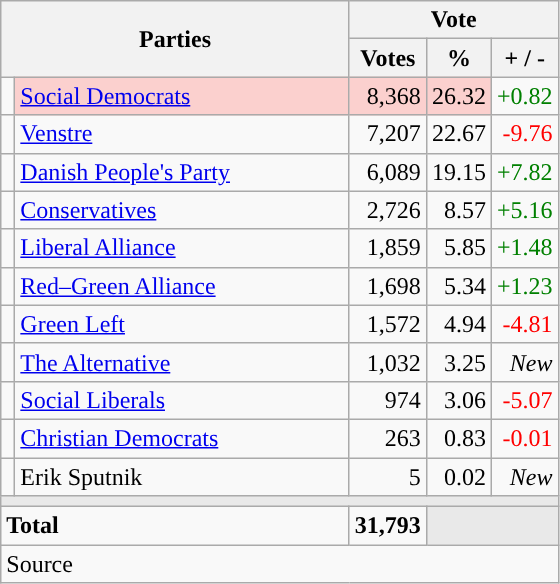<table class="wikitable" style="text-align:right;">
<tr>
<th style="text-align:centre;" rowspan="2" colspan="2" width="225">Parties</th>
<th colspan="3">Vote</th>
</tr>
<tr>
<th width="15">Votes</th>
<th width="15">%</th>
<th width="15">+ / -</th>
</tr>
<tr>
<td width="2" style="color:inherit;background:"></td>
<td bgcolor=#fbd0ce  align="left"><a href='#'>Social Democrats</a></td>
<td bgcolor=#fbd0ce>8,368</td>
<td bgcolor=#fbd0ce>26.32</td>
<td style=color:green;>+0.82</td>
</tr>
<tr>
<td width="2" style="color:inherit;background:"></td>
<td align="left"><a href='#'>Venstre</a></td>
<td>7,207</td>
<td>22.67</td>
<td style=color:red;>-9.76</td>
</tr>
<tr>
<td width="2" style="color:inherit;background:"></td>
<td align="left"><a href='#'>Danish People's Party</a></td>
<td>6,089</td>
<td>19.15</td>
<td style=color:green;>+7.82</td>
</tr>
<tr>
<td width="2" style="color:inherit;background:"></td>
<td align="left"><a href='#'>Conservatives</a></td>
<td>2,726</td>
<td>8.57</td>
<td style=color:green;>+5.16</td>
</tr>
<tr>
<td width="2" style="color:inherit;background:"></td>
<td align="left"><a href='#'>Liberal Alliance</a></td>
<td>1,859</td>
<td>5.85</td>
<td style=color:green;>+1.48</td>
</tr>
<tr>
<td width="2" style="color:inherit;background:"></td>
<td align="left"><a href='#'>Red–Green Alliance</a></td>
<td>1,698</td>
<td>5.34</td>
<td style=color:green;>+1.23</td>
</tr>
<tr>
<td width="2" style="color:inherit;background:"></td>
<td align="left"><a href='#'>Green Left</a></td>
<td>1,572</td>
<td>4.94</td>
<td style=color:red;>-4.81</td>
</tr>
<tr>
<td width="2" style="color:inherit;background:"></td>
<td align="left"><a href='#'>The Alternative</a></td>
<td>1,032</td>
<td>3.25</td>
<td><em>New</em></td>
</tr>
<tr>
<td width="2" style="color:inherit;background:"></td>
<td align="left"><a href='#'>Social Liberals</a></td>
<td>974</td>
<td>3.06</td>
<td style=color:red;>-5.07</td>
</tr>
<tr>
<td width="2" style="color:inherit;background:"></td>
<td align="left"><a href='#'>Christian Democrats</a></td>
<td>263</td>
<td>0.83</td>
<td style=color:red;>-0.01</td>
</tr>
<tr>
<td width="2" style="color:inherit;background:"></td>
<td align="left">Erik Sputnik</td>
<td>5</td>
<td>0.02</td>
<td><em>New</em></td>
</tr>
<tr>
<td colspan="7" bgcolor="#E9E9E9"></td>
</tr>
<tr>
<td align="left" colspan="2"><strong>Total</strong></td>
<td><strong>31,793</strong></td>
<td bgcolor="#E9E9E9" colspan="2"></td>
</tr>
<tr>
<td align="left" colspan="6">Source</td>
</tr>
</table>
